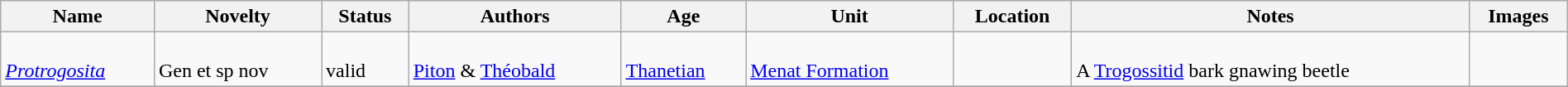<table class="wikitable sortable" align="center" width="100%">
<tr>
<th>Name</th>
<th>Novelty</th>
<th>Status</th>
<th>Authors</th>
<th>Age</th>
<th>Unit</th>
<th>Location</th>
<th>Notes</th>
<th>Images</th>
</tr>
<tr>
<td><br><em><a href='#'>Protrogosita</a></em></td>
<td><br>Gen et sp nov</td>
<td><br>valid</td>
<td><br><a href='#'>Piton</a> & <a href='#'>Théobald</a></td>
<td><br><a href='#'>Thanetian</a></td>
<td><br><a href='#'>Menat Formation</a></td>
<td><br></td>
<td><br>A <a href='#'>Trogossitid</a> bark gnawing beetle</td>
<td><br></td>
</tr>
<tr>
</tr>
</table>
